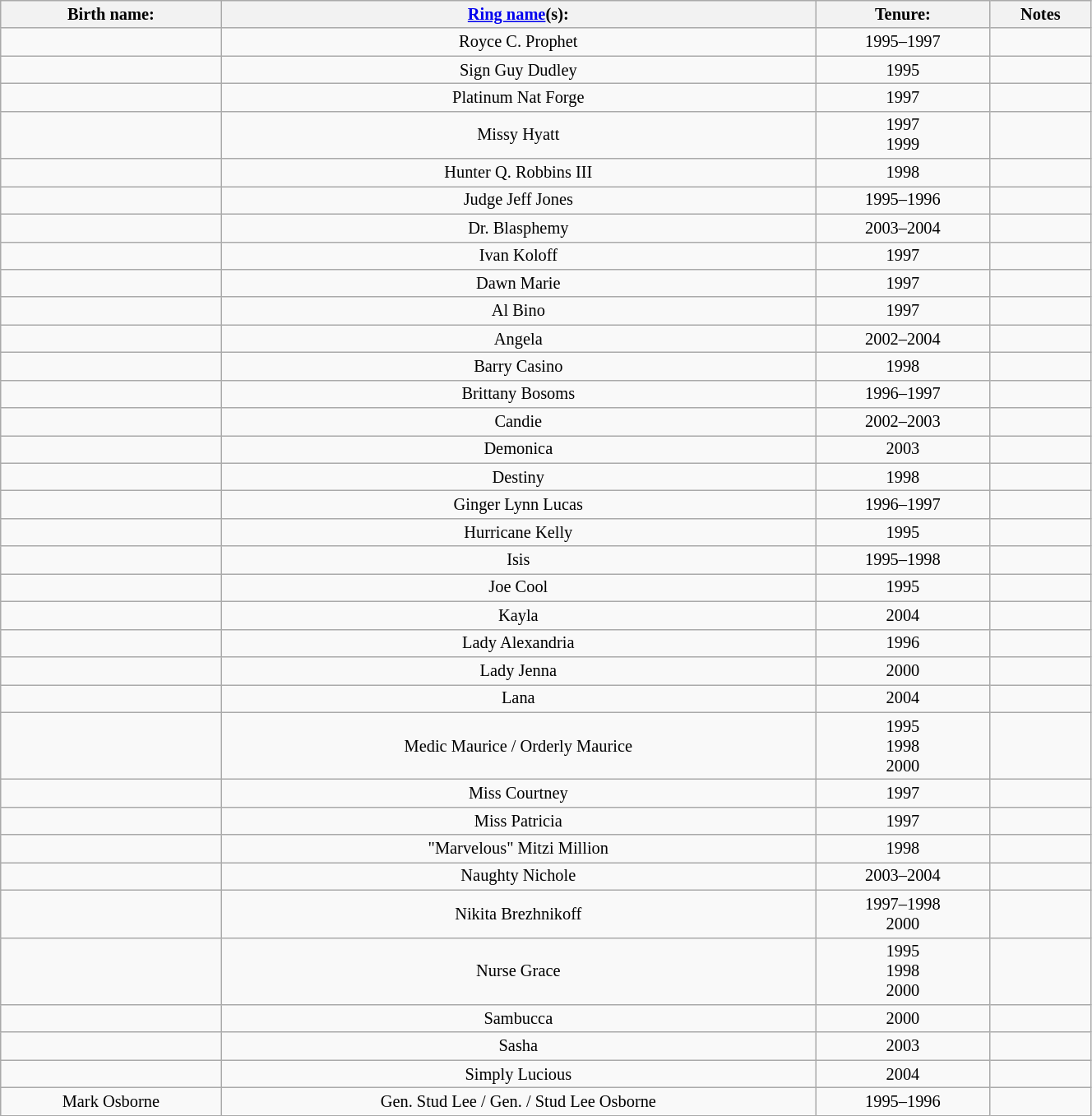<table class="sortable wikitable" style="font-size:85%; text-align:center; width:70%;">
<tr>
<th>Birth name:</th>
<th><a href='#'>Ring name</a>(s):</th>
<th>Tenure:</th>
<th>Notes</th>
</tr>
<tr>
<td></td>
<td>Royce C. Prophet</td>
<td sort>1995–1997</td>
<td></td>
</tr>
<tr>
<td></td>
<td>Sign Guy Dudley</td>
<td sort>1995</td>
<td></td>
</tr>
<tr>
<td></td>
<td>Platinum Nat Forge</td>
<td sort>1997</td>
<td></td>
</tr>
<tr>
<td></td>
<td>Missy Hyatt</td>
<td sort>1997<br>1999</td>
<td></td>
</tr>
<tr>
<td></td>
<td>Hunter Q. Robbins III</td>
<td sort>1998</td>
<td></td>
</tr>
<tr>
<td></td>
<td>Judge Jeff Jones</td>
<td sort>1995–1996</td>
<td></td>
</tr>
<tr>
<td></td>
<td>Dr. Blasphemy</td>
<td sort>2003–2004</td>
<td></td>
</tr>
<tr>
<td></td>
<td>Ivan Koloff</td>
<td sort>1997</td>
<td></td>
</tr>
<tr>
<td></td>
<td>Dawn Marie</td>
<td sort>1997</td>
<td></td>
</tr>
<tr>
<td></td>
<td>Al Bino</td>
<td sort>1997</td>
<td></td>
</tr>
<tr>
<td></td>
<td>Angela</td>
<td sort>2002–2004</td>
<td></td>
</tr>
<tr>
<td></td>
<td>Barry Casino</td>
<td sort>1998</td>
<td></td>
</tr>
<tr>
<td></td>
<td>Brittany Bosoms</td>
<td sort>1996–1997</td>
<td></td>
</tr>
<tr>
<td></td>
<td>Candie</td>
<td sort>2002–2003</td>
<td></td>
</tr>
<tr>
<td></td>
<td>Demonica</td>
<td sort>2003</td>
<td></td>
</tr>
<tr>
<td></td>
<td>Destiny</td>
<td sort>1998</td>
<td></td>
</tr>
<tr>
<td></td>
<td>Ginger Lynn Lucas</td>
<td sort>1996–1997</td>
<td></td>
</tr>
<tr>
<td></td>
<td>Hurricane Kelly</td>
<td sort>1995</td>
<td></td>
</tr>
<tr>
<td></td>
<td>Isis</td>
<td sort>1995–1998</td>
<td></td>
</tr>
<tr>
<td></td>
<td>Joe Cool</td>
<td sort>1995</td>
<td></td>
</tr>
<tr>
<td></td>
<td>Kayla</td>
<td sort>2004</td>
<td></td>
</tr>
<tr>
<td></td>
<td>Lady Alexandria</td>
<td sort>1996</td>
<td></td>
</tr>
<tr>
<td></td>
<td>Lady Jenna</td>
<td sort>2000</td>
<td></td>
</tr>
<tr>
<td></td>
<td>Lana</td>
<td sort>2004</td>
<td></td>
</tr>
<tr>
<td></td>
<td>Medic Maurice / Orderly Maurice</td>
<td sort>1995<br>1998<br>2000</td>
<td></td>
</tr>
<tr>
<td></td>
<td>Miss Courtney</td>
<td sort>1997</td>
<td></td>
</tr>
<tr>
<td></td>
<td>Miss Patricia</td>
<td sort>1997</td>
<td></td>
</tr>
<tr>
<td></td>
<td>"Marvelous" Mitzi Million</td>
<td sort>1998</td>
<td></td>
</tr>
<tr>
<td></td>
<td>Naughty Nichole</td>
<td sort>2003–2004</td>
<td></td>
</tr>
<tr>
<td></td>
<td>Nikita Brezhnikoff</td>
<td sort>1997–1998<br>2000</td>
<td></td>
</tr>
<tr>
<td></td>
<td>Nurse Grace</td>
<td sort>1995<br>1998<br>2000</td>
<td></td>
</tr>
<tr>
<td></td>
<td>Sambucca</td>
<td sort>2000</td>
<td></td>
</tr>
<tr>
<td></td>
<td>Sasha</td>
<td sort>2003</td>
<td></td>
</tr>
<tr>
<td></td>
<td>Simply Lucious</td>
<td sort>2004</td>
<td></td>
</tr>
<tr>
<td>Mark Osborne</td>
<td>Gen. Stud Lee / Gen. / Stud Lee Osborne</td>
<td sort>1995–1996</td>
<td></td>
</tr>
</table>
